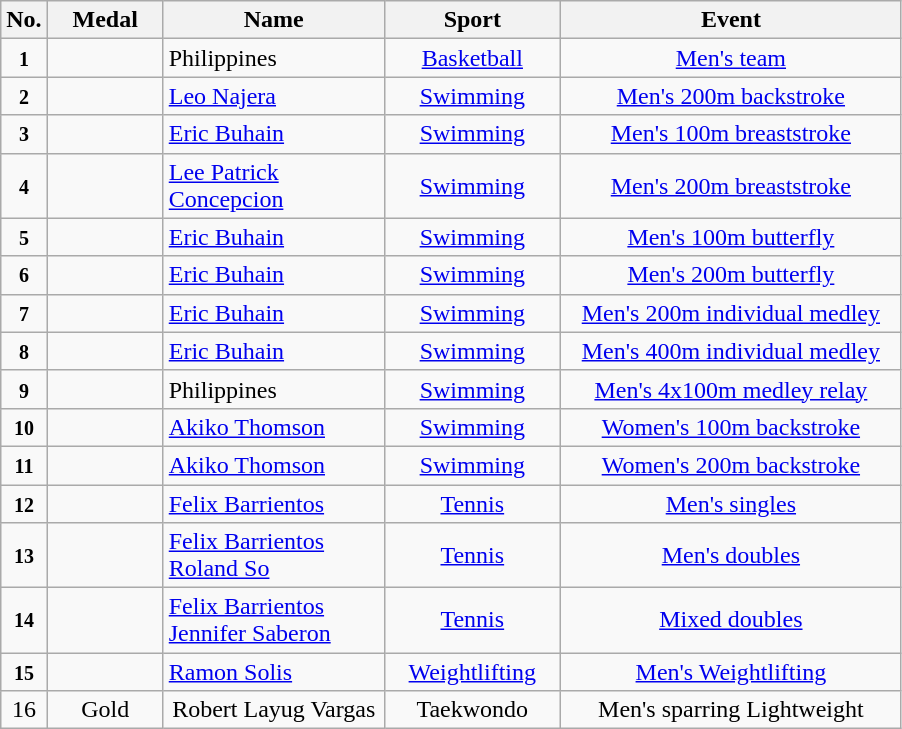<table class="wikitable" style="font-size:100%; text-align:center;">
<tr>
<th width="10">No.</th>
<th width="70">Medal</th>
<th width="140">Name</th>
<th width="110">Sport</th>
<th width="220">Event</th>
</tr>
<tr>
<td><small><strong>1</strong></small></td>
<td></td>
<td align=left>Philippines</td>
<td> <a href='#'>Basketball</a></td>
<td><a href='#'>Men's team</a></td>
</tr>
<tr>
<td><small><strong>2</strong></small></td>
<td></td>
<td align=left><a href='#'>Leo Najera</a></td>
<td> <a href='#'>Swimming</a></td>
<td><a href='#'>Men's 200m backstroke</a></td>
</tr>
<tr>
<td><small><strong>3</strong></small></td>
<td></td>
<td align=left><a href='#'>Eric Buhain</a></td>
<td> <a href='#'>Swimming</a></td>
<td><a href='#'>Men's 100m breaststroke</a></td>
</tr>
<tr>
<td><small><strong>4</strong></small></td>
<td></td>
<td align=left><a href='#'>Lee Patrick Concepcion</a></td>
<td> <a href='#'>Swimming</a></td>
<td><a href='#'>Men's 200m breaststroke</a></td>
</tr>
<tr>
<td><small><strong>5</strong></small></td>
<td></td>
<td align=left><a href='#'>Eric Buhain</a></td>
<td> <a href='#'>Swimming</a></td>
<td><a href='#'>Men's 100m butterfly</a></td>
</tr>
<tr>
<td><small><strong>6</strong></small></td>
<td></td>
<td align=left><a href='#'>Eric Buhain</a></td>
<td> <a href='#'>Swimming</a></td>
<td><a href='#'>Men's 200m butterfly</a></td>
</tr>
<tr>
<td><small><strong>7</strong></small></td>
<td></td>
<td align=left><a href='#'>Eric Buhain</a></td>
<td> <a href='#'>Swimming</a></td>
<td><a href='#'>Men's 200m individual medley</a></td>
</tr>
<tr>
<td><small><strong>8</strong></small></td>
<td></td>
<td align=left><a href='#'>Eric Buhain</a></td>
<td> <a href='#'>Swimming</a></td>
<td><a href='#'>Men's 400m individual medley</a></td>
</tr>
<tr>
<td><small><strong>9</strong></small></td>
<td></td>
<td align=left>Philippines</td>
<td> <a href='#'>Swimming</a></td>
<td><a href='#'>Men's 4x100m medley relay</a></td>
</tr>
<tr>
<td><small><strong>10</strong></small></td>
<td></td>
<td align=left><a href='#'>Akiko Thomson</a></td>
<td> <a href='#'>Swimming</a></td>
<td><a href='#'>Women's 100m backstroke</a></td>
</tr>
<tr>
<td><small><strong>11</strong></small></td>
<td></td>
<td align=left><a href='#'>Akiko Thomson</a></td>
<td> <a href='#'>Swimming</a></td>
<td><a href='#'>Women's 200m backstroke</a></td>
</tr>
<tr>
<td><small><strong>12</strong></small></td>
<td></td>
<td align=left><a href='#'>Felix Barrientos</a></td>
<td> <a href='#'>Tennis</a></td>
<td><a href='#'>Men's singles</a></td>
</tr>
<tr>
<td><small><strong>13</strong></small></td>
<td></td>
<td align=left><a href='#'>Felix Barrientos</a><br><a href='#'>Roland So</a></td>
<td> <a href='#'>Tennis</a></td>
<td><a href='#'>Men's doubles</a></td>
</tr>
<tr>
<td><small><strong>14</strong></small></td>
<td></td>
<td align=left><a href='#'>Felix Barrientos</a><br><a href='#'>Jennifer Saberon</a></td>
<td> <a href='#'>Tennis</a></td>
<td><a href='#'>Mixed doubles</a></td>
</tr>
<tr>
<td><small><strong>15</strong></small></td>
<td></td>
<td align=left><a href='#'>Ramon Solis</a></td>
<td> <a href='#'>Weightlifting</a></td>
<td><a href='#'>Men's Weightlifting</a></td>
</tr>
<tr>
<td>16</td>
<td>Gold</td>
<td>Robert Layug Vargas</td>
<td>Taekwondo</td>
<td>Men's sparring Lightweight</td>
</tr>
</table>
